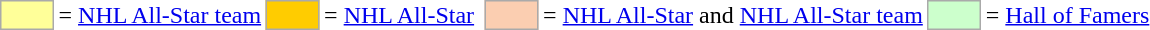<table>
<tr>
<td style="background-color:#FFFF99; border:1px solid #aaaaaa; width:2em;"></td>
<td>= <a href='#'>NHL All-Star team</a></td>
<td style="background-color:#FFCC00; border:1px solid #aaaaaa; width:2em;"></td>
<td>= <a href='#'>NHL All-Star</a></td>
<td></td>
<td style="background-color:#FBCEB1; border:1px solid #aaaaaa; width:2em;"></td>
<td>= <a href='#'>NHL All-Star</a>  and <a href='#'>NHL All-Star team</a></td>
<td style="background-color:#CCFFCC; border:1px solid #aaaaaa; width:2em;"></td>
<td>= <a href='#'>Hall of Famers</a></td>
</tr>
</table>
